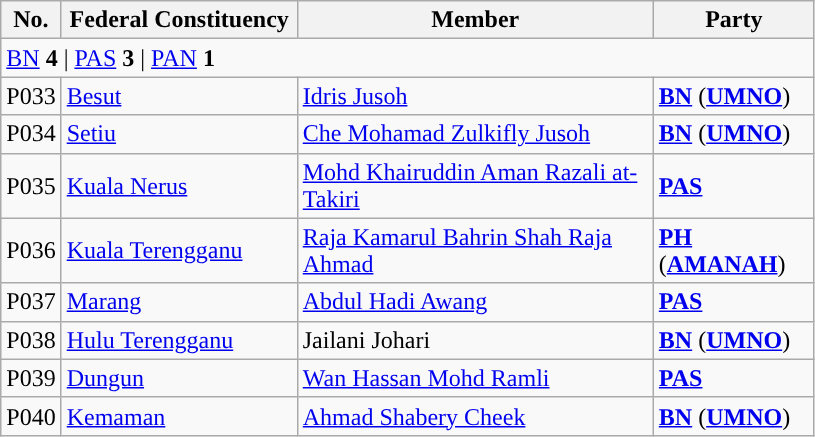<table class ="wikitable sortable">
<tr>
<th style="width:30px;">No.</th>
<th style="width:150px;">Federal Constituency</th>
<th style="width:230px;">Member</th>
<th style="width:100px;">Party</th>
</tr>
<tr>
<td colspan="4"><a href='#'>BN</a> <strong>4</strong> | <a href='#'>PAS</a> <strong>3</strong> | <a href='#'>PAN</a> <strong>1</strong></td>
</tr>
<tr>
<td>P033</td>
<td><a href='#'>Besut</a></td>
<td><a href='#'>Idris Jusoh</a></td>
<td><strong><a href='#'>BN</a></strong> (<strong><a href='#'>UMNO</a></strong>)</td>
</tr>
<tr>
<td>P034</td>
<td><a href='#'>Setiu</a></td>
<td><a href='#'>Che Mohamad Zulkifly Jusoh</a></td>
<td><strong><a href='#'>BN</a></strong> (<strong><a href='#'>UMNO</a></strong>)</td>
</tr>
<tr>
<td>P035</td>
<td><a href='#'>Kuala Nerus</a></td>
<td><a href='#'>Mohd Khairuddin Aman Razali at-Takiri</a></td>
<td><strong><a href='#'>PAS</a></strong></td>
</tr>
<tr>
<td>P036</td>
<td><a href='#'>Kuala Terengganu</a></td>
<td><a href='#'>Raja Kamarul Bahrin Shah Raja Ahmad</a></td>
<td><strong><a href='#'>PH</a></strong> (<strong><a href='#'>AMANAH</a></strong>)</td>
</tr>
<tr>
<td>P037</td>
<td><a href='#'>Marang</a></td>
<td><a href='#'>Abdul Hadi Awang</a></td>
<td><strong><a href='#'>PAS</a></strong></td>
</tr>
<tr>
<td>P038</td>
<td><a href='#'>Hulu Terengganu</a></td>
<td>Jailani Johari</td>
<td><strong><a href='#'>BN</a></strong> (<strong><a href='#'>UMNO</a></strong>)</td>
</tr>
<tr>
<td>P039</td>
<td><a href='#'>Dungun</a></td>
<td><a href='#'>Wan Hassan Mohd Ramli</a></td>
<td><strong><a href='#'>PAS</a></strong></td>
</tr>
<tr>
<td>P040</td>
<td><a href='#'>Kemaman</a></td>
<td><a href='#'>Ahmad Shabery Cheek</a></td>
<td><strong><a href='#'>BN</a></strong> (<strong><a href='#'>UMNO</a></strong>)</td>
</tr>
</table>
